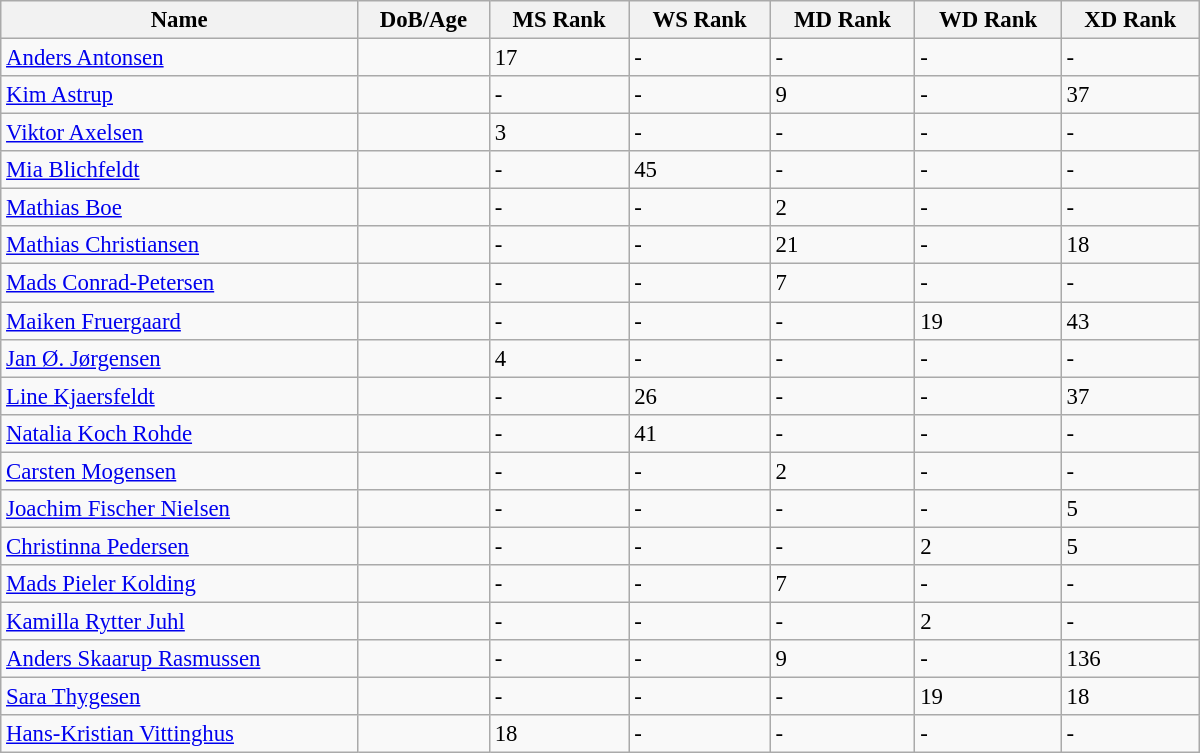<table class="wikitable"  style="width:800px; font-size:95%;">
<tr>
<th align="left">Name</th>
<th align="left">DoB/Age</th>
<th align="left">MS Rank</th>
<th align="left">WS Rank</th>
<th align="left">MD Rank</th>
<th align="left">WD Rank</th>
<th align="left">XD Rank</th>
</tr>
<tr>
<td><a href='#'>Anders Antonsen</a></td>
<td></td>
<td>17</td>
<td>-</td>
<td>-</td>
<td>-</td>
<td>-</td>
</tr>
<tr>
<td><a href='#'>Kim Astrup</a></td>
<td></td>
<td>-</td>
<td>-</td>
<td>9</td>
<td>-</td>
<td>37</td>
</tr>
<tr>
<td><a href='#'>Viktor Axelsen</a></td>
<td></td>
<td>3</td>
<td>-</td>
<td>-</td>
<td>-</td>
<td>-</td>
</tr>
<tr>
<td><a href='#'>Mia Blichfeldt</a></td>
<td></td>
<td>-</td>
<td>45</td>
<td>-</td>
<td>-</td>
<td>-</td>
</tr>
<tr>
<td><a href='#'>Mathias Boe</a></td>
<td></td>
<td>-</td>
<td>-</td>
<td>2</td>
<td>-</td>
<td>-</td>
</tr>
<tr>
<td><a href='#'>Mathias Christiansen</a></td>
<td></td>
<td>-</td>
<td>-</td>
<td>21</td>
<td>-</td>
<td>18</td>
</tr>
<tr>
<td><a href='#'>Mads Conrad-Petersen</a></td>
<td></td>
<td>-</td>
<td>-</td>
<td>7</td>
<td>-</td>
<td>-</td>
</tr>
<tr>
<td><a href='#'>Maiken Fruergaard</a></td>
<td></td>
<td>-</td>
<td>-</td>
<td>-</td>
<td>19</td>
<td>43</td>
</tr>
<tr>
<td><a href='#'>Jan Ø. Jørgensen</a></td>
<td></td>
<td>4</td>
<td>-</td>
<td>-</td>
<td>-</td>
<td>-</td>
</tr>
<tr>
<td><a href='#'>Line Kjaersfeldt</a></td>
<td></td>
<td>-</td>
<td>26</td>
<td>-</td>
<td>-</td>
<td>37</td>
</tr>
<tr>
<td><a href='#'>Natalia Koch Rohde</a></td>
<td></td>
<td>-</td>
<td>41</td>
<td>-</td>
<td>-</td>
<td>-</td>
</tr>
<tr>
<td><a href='#'>Carsten Mogensen</a></td>
<td></td>
<td>-</td>
<td>-</td>
<td>2</td>
<td>-</td>
<td>-</td>
</tr>
<tr>
<td><a href='#'>Joachim Fischer Nielsen</a></td>
<td></td>
<td>-</td>
<td>-</td>
<td>-</td>
<td>-</td>
<td>5</td>
</tr>
<tr>
<td><a href='#'>Christinna Pedersen</a></td>
<td></td>
<td>-</td>
<td>-</td>
<td>-</td>
<td>2</td>
<td>5</td>
</tr>
<tr>
<td><a href='#'>Mads Pieler Kolding</a></td>
<td></td>
<td>-</td>
<td>-</td>
<td>7</td>
<td>-</td>
<td>-</td>
</tr>
<tr>
<td><a href='#'>Kamilla Rytter Juhl</a></td>
<td></td>
<td>-</td>
<td>-</td>
<td>-</td>
<td>2</td>
<td>-</td>
</tr>
<tr>
<td><a href='#'>Anders Skaarup Rasmussen</a></td>
<td></td>
<td>-</td>
<td>-</td>
<td>9</td>
<td>-</td>
<td>136</td>
</tr>
<tr>
<td><a href='#'>Sara Thygesen</a></td>
<td></td>
<td>-</td>
<td>-</td>
<td>-</td>
<td>19</td>
<td>18</td>
</tr>
<tr>
<td><a href='#'>Hans-Kristian Vittinghus</a></td>
<td></td>
<td>18</td>
<td>-</td>
<td>-</td>
<td>-</td>
<td>-</td>
</tr>
</table>
